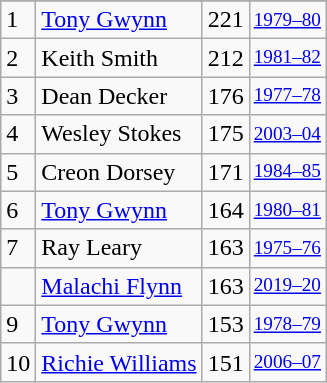<table class="wikitable">
<tr>
</tr>
<tr>
<td>1</td>
<td><a href='#'>Tony Gwynn</a></td>
<td>221</td>
<td style="font-size:80%;"><a href='#'>1979–80</a></td>
</tr>
<tr>
<td>2</td>
<td>Keith Smith</td>
<td>212</td>
<td style="font-size:80%;"><a href='#'>1981–82</a></td>
</tr>
<tr>
<td>3</td>
<td>Dean Decker</td>
<td>176</td>
<td style="font-size:80%;"><a href='#'>1977–78</a></td>
</tr>
<tr>
<td>4</td>
<td>Wesley Stokes</td>
<td>175</td>
<td style="font-size:80%;"><a href='#'>2003–04</a></td>
</tr>
<tr>
<td>5</td>
<td>Creon Dorsey</td>
<td>171</td>
<td style="font-size:80%;"><a href='#'>1984–85</a></td>
</tr>
<tr>
<td>6</td>
<td><a href='#'>Tony Gwynn</a></td>
<td>164</td>
<td style="font-size:80%;"><a href='#'>1980–81</a></td>
</tr>
<tr>
<td>7</td>
<td>Ray Leary</td>
<td>163</td>
<td style="font-size:80%;"><a href='#'>1975–76</a></td>
</tr>
<tr>
<td></td>
<td><a href='#'>Malachi Flynn</a></td>
<td>163</td>
<td style="font-size:80%;"><a href='#'>2019–20</a></td>
</tr>
<tr>
<td>9</td>
<td><a href='#'>Tony Gwynn</a></td>
<td>153</td>
<td style="font-size:80%;"><a href='#'>1978–79</a></td>
</tr>
<tr>
<td>10</td>
<td><a href='#'>Richie Williams</a></td>
<td>151</td>
<td style="font-size:80%;"><a href='#'>2006–07</a></td>
</tr>
</table>
